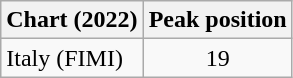<table class="wikitable sortable">
<tr>
<th align="left">Chart (2022)</th>
<th align="left">Peak position</th>
</tr>
<tr>
<td align="left">Italy (FIMI)</td>
<td align="center">19</td>
</tr>
</table>
